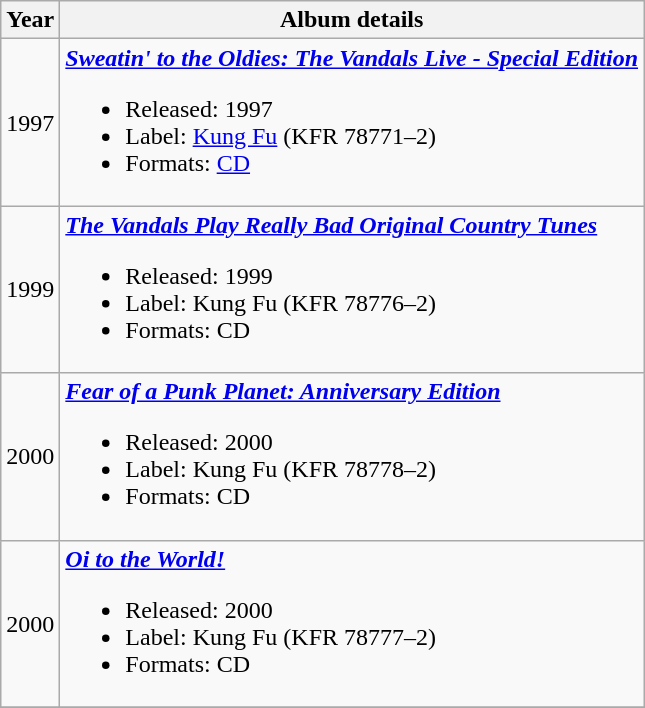<table class ="wikitable">
<tr>
<th>Year</th>
<th>Album details</th>
</tr>
<tr>
<td>1997</td>
<td><strong><em><a href='#'>Sweatin' to the Oldies: The Vandals Live - Special Edition</a></em></strong><br><ul><li>Released: 1997</li><li>Label: <a href='#'>Kung Fu</a> (KFR 78771–2)</li><li>Formats: <a href='#'>CD</a></li></ul></td>
</tr>
<tr>
<td>1999</td>
<td><strong><em><a href='#'>The Vandals Play Really Bad Original Country Tunes</a></em></strong><br><ul><li>Released: 1999</li><li>Label: Kung Fu (KFR 78776–2)</li><li>Formats: CD</li></ul></td>
</tr>
<tr>
<td>2000</td>
<td><strong><em><a href='#'>Fear of a Punk Planet: Anniversary Edition</a></em></strong><br><ul><li>Released: 2000</li><li>Label: Kung Fu (KFR 78778–2)</li><li>Formats: CD</li></ul></td>
</tr>
<tr>
<td>2000</td>
<td><strong><em><a href='#'>Oi to the World!</a></em></strong><br><ul><li>Released: 2000</li><li>Label: Kung Fu (KFR 78777–2)</li><li>Formats: CD</li></ul></td>
</tr>
<tr>
</tr>
</table>
